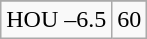<table class="wikitable">
<tr align="center">
</tr>
<tr align="center">
<td>HOU –6.5</td>
<td>60</td>
</tr>
</table>
